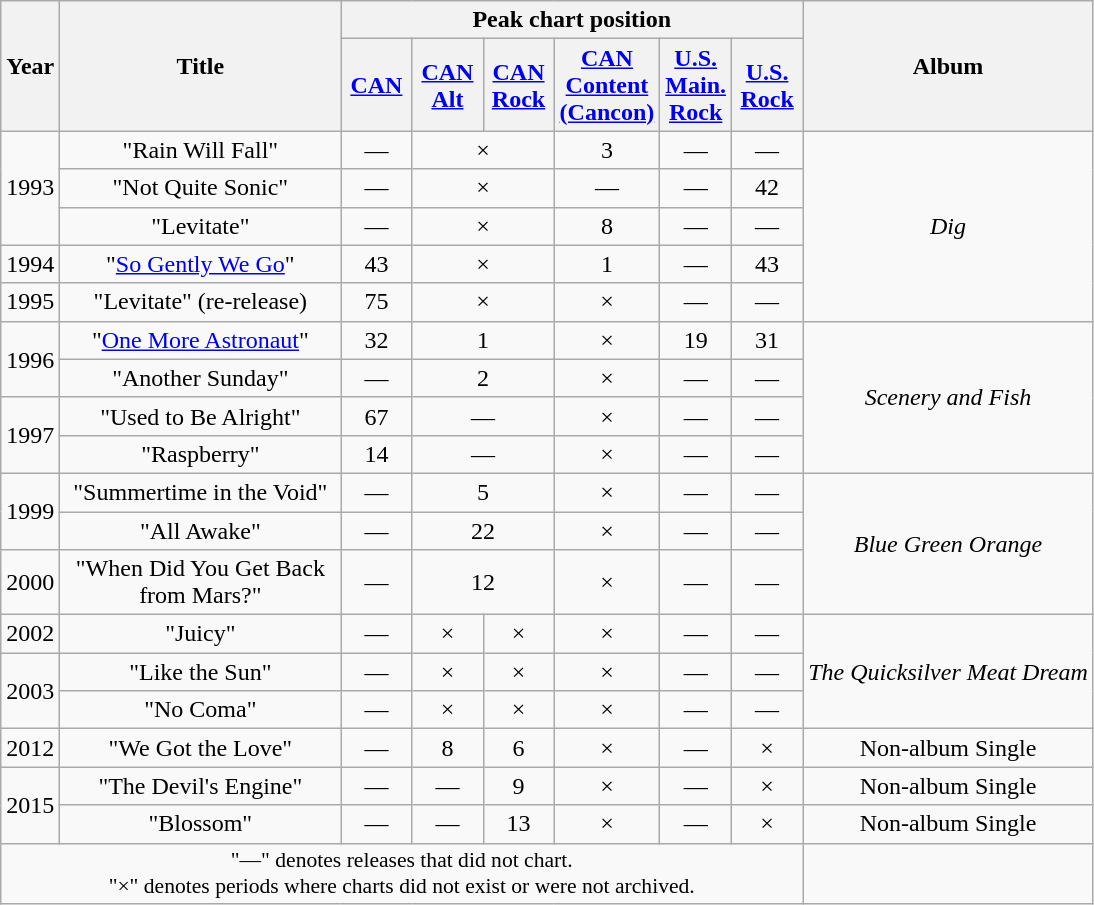<table class="wikitable" style="text-align:center;">
<tr>
<th rowspan="2">Year</th>
<th rowspan="2" style="width:180px;">Title</th>
<th colspan="6">Peak chart position</th>
<th rowspan="2">Album</th>
</tr>
<tr>
<th style="width:40px;"><a href='#'>CAN</a><br></th>
<th style="width:40px;"><a href='#'>CAN <br>Alt</a><br></th>
<th style="width:40px;"><a href='#'>CAN <br>Rock</a><br></th>
<th style="width:40px;"><a href='#'>CAN Content (Cancon)</a><br></th>
<th style="width:40px;"><a href='#'>U.S.<br>Main.<br>Rock</a><br></th>
<th style="width:40px;"><a href='#'>U.S.<br>Rock</a><br></th>
</tr>
<tr>
<td rowspan=3>1993</td>
<td>"Rain Will Fall"</td>
<td>—</td>
<td colspan="2">×</td>
<td>3</td>
<td>—</td>
<td>—</td>
<td rowspan=5><em>Dig</em></td>
</tr>
<tr>
<td>"Not Quite Sonic"</td>
<td>—</td>
<td colspan="2">×</td>
<td>—</td>
<td>—</td>
<td>42</td>
</tr>
<tr>
<td>"Levitate"</td>
<td>—</td>
<td colspan="2">×</td>
<td>8</td>
<td>—</td>
<td>—</td>
</tr>
<tr>
<td>1994</td>
<td>"<a href='#'>So Gently We Go</a>"</td>
<td>43</td>
<td colspan="2">×</td>
<td>1</td>
<td>—</td>
<td>43</td>
</tr>
<tr>
<td>1995</td>
<td>"Levitate" (re-release)</td>
<td>75</td>
<td colspan="2">×</td>
<td>×</td>
<td>—</td>
<td>—</td>
</tr>
<tr>
<td rowspan=2>1996</td>
<td>"<a href='#'>One More Astronaut</a>"</td>
<td>32</td>
<td colspan="2">1</td>
<td>×</td>
<td>19</td>
<td>31</td>
<td rowspan=4><em>Scenery and Fish</em></td>
</tr>
<tr>
<td>"Another Sunday"</td>
<td>—</td>
<td colspan="2">2</td>
<td>×</td>
<td>—</td>
<td>—</td>
</tr>
<tr>
<td rowspan=2>1997</td>
<td>"Used to Be Alright"</td>
<td>67</td>
<td colspan="2">—</td>
<td>×</td>
<td>—</td>
<td>—</td>
</tr>
<tr>
<td>"Raspberry"</td>
<td>14</td>
<td colspan="2">—</td>
<td>×</td>
<td>—</td>
<td>—</td>
</tr>
<tr>
<td rowspan=2>1999</td>
<td>"Summertime in the Void"</td>
<td>—</td>
<td colspan="2">5</td>
<td>×</td>
<td>—</td>
<td>—</td>
<td rowspan=3><em>Blue Green Orange</em></td>
</tr>
<tr>
<td>"All Awake"</td>
<td>—</td>
<td colspan="2">22</td>
<td>×</td>
<td>—</td>
<td>—</td>
</tr>
<tr>
<td>2000</td>
<td>"When Did You Get Back from Mars?"</td>
<td>—</td>
<td colspan="2">12</td>
<td>×</td>
<td>—</td>
<td>—</td>
</tr>
<tr>
<td>2002</td>
<td>"Juicy"</td>
<td>—</td>
<td>×</td>
<td>×</td>
<td>×</td>
<td>—</td>
<td>—</td>
<td rowspan=3><em>The Quicksilver Meat Dream</em></td>
</tr>
<tr>
<td rowspan=2>2003</td>
<td>"Like the Sun"</td>
<td>—</td>
<td>×</td>
<td>×</td>
<td>×</td>
<td>—</td>
<td>—</td>
</tr>
<tr>
<td>"No Coma"</td>
<td>—</td>
<td>×</td>
<td>×</td>
<td>×</td>
<td>—</td>
<td>—</td>
</tr>
<tr>
<td>2012</td>
<td>"We Got the Love"</td>
<td>—</td>
<td>8</td>
<td>6</td>
<td>×</td>
<td>—</td>
<td>×</td>
<td>Non-album Single</td>
</tr>
<tr>
<td rowspan=2>2015</td>
<td>"The Devil's Engine"</td>
<td>—</td>
<td>—</td>
<td>9</td>
<td>×</td>
<td>—</td>
<td>×</td>
<td>Non-album Single</td>
</tr>
<tr>
<td>"Blossom"</td>
<td>—</td>
<td>—</td>
<td>13</td>
<td>×</td>
<td>—</td>
<td>×</td>
<td>Non-album Single</td>
</tr>
<tr>
<td colspan="8" style="font-size:90%">"—" denotes releases that did not chart.<br>"×" denotes periods where charts did not exist or were not archived.</td>
</tr>
</table>
